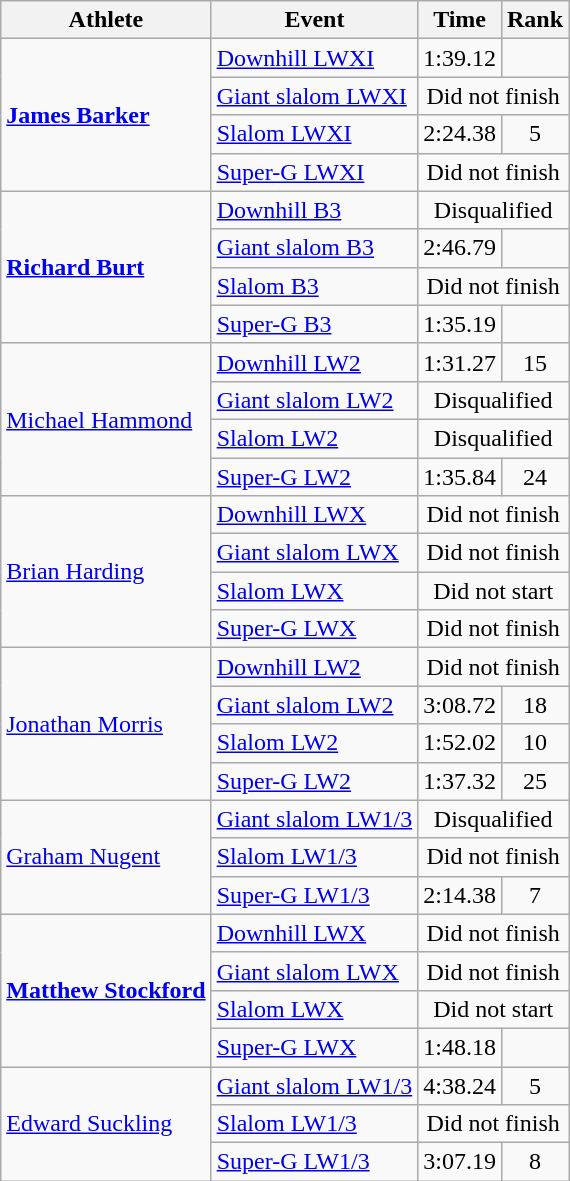<table class=wikitable>
<tr>
<th>Athlete</th>
<th>Event</th>
<th>Time</th>
<th>Rank</th>
</tr>
<tr>
<td rowspan=4><strong><a href='#'>James Barker</a></strong></td>
<td><a href='#'>Downhill LWXI</a></td>
<td align=center>1:39.12</td>
<td align=center></td>
</tr>
<tr>
<td><a href='#'>Giant slalom LWXI</a></td>
<td align=center colspan=2>Did not finish</td>
</tr>
<tr>
<td><a href='#'>Slalom LWXI</a></td>
<td align=center>2:24.38</td>
<td align=center>5</td>
</tr>
<tr>
<td><a href='#'>Super-G LWXI</a></td>
<td align=center colspan=2>Did not finish</td>
</tr>
<tr>
<td rowspan=4><strong><a href='#'>Richard Burt</a></strong></td>
<td><a href='#'>Downhill B3</a></td>
<td align=center colspan=2>Disqualified</td>
</tr>
<tr>
<td><a href='#'>Giant slalom B3</a></td>
<td align=center>2:46.79</td>
<td align=center></td>
</tr>
<tr>
<td><a href='#'>Slalom B3</a></td>
<td align=center colspan=2>Did not finish</td>
</tr>
<tr>
<td><a href='#'>Super-G B3</a></td>
<td align=center>1:35.19</td>
<td align=center></td>
</tr>
<tr>
<td rowspan=4><a href='#'>Michael Hammond</a></td>
<td><a href='#'>Downhill LW2</a></td>
<td align=center>1:31.27</td>
<td align=center>15</td>
</tr>
<tr>
<td><a href='#'>Giant slalom LW2</a></td>
<td align=center colspan=2>Disqualified</td>
</tr>
<tr>
<td><a href='#'>Slalom LW2</a></td>
<td align=center colspan=2>Disqualified</td>
</tr>
<tr>
<td><a href='#'>Super-G LW2</a></td>
<td align=center>1:35.84</td>
<td align=center>24</td>
</tr>
<tr>
<td rowspan=4><a href='#'>Brian Harding</a></td>
<td><a href='#'>Downhill LWX</a></td>
<td align=center colspan=2>Did not finish</td>
</tr>
<tr>
<td><a href='#'>Giant slalom LWX</a></td>
<td align=center colspan=2>Did not finish</td>
</tr>
<tr>
<td><a href='#'>Slalom LWX</a></td>
<td align=center colspan=2>Did not start</td>
</tr>
<tr>
<td><a href='#'>Super-G LWX</a></td>
<td align=center colspan=2>Did not finish</td>
</tr>
<tr>
<td rowspan=4><a href='#'>Jonathan Morris</a></td>
<td><a href='#'>Downhill LW2</a></td>
<td align=center colspan=2>Did not finish</td>
</tr>
<tr>
<td><a href='#'>Giant slalom LW2</a></td>
<td align=center>3:08.72</td>
<td align=center>18</td>
</tr>
<tr>
<td><a href='#'>Slalom LW2</a></td>
<td align=center>1:52.02</td>
<td align=center>10</td>
</tr>
<tr>
<td><a href='#'>Super-G LW2</a></td>
<td align=center>1:37.32</td>
<td align=center>25</td>
</tr>
<tr>
<td rowspan=3><a href='#'>Graham Nugent</a></td>
<td><a href='#'>Giant slalom LW1/3</a></td>
<td align=center colspan=2>Disqualified</td>
</tr>
<tr>
<td><a href='#'>Slalom LW1/3</a></td>
<td align=center colspan=2>Did not finish</td>
</tr>
<tr>
<td><a href='#'>Super-G LW1/3</a></td>
<td align=center>2:14.38</td>
<td align=center>7</td>
</tr>
<tr>
<td rowspan=4><strong><a href='#'>Matthew Stockford</a></strong></td>
<td><a href='#'>Downhill LWX</a></td>
<td align=center colspan=2>Did not finish</td>
</tr>
<tr>
<td><a href='#'>Giant slalom LWX</a></td>
<td align=center colspan=2>Did not finish</td>
</tr>
<tr>
<td><a href='#'>Slalom LWX</a></td>
<td align=center colspan=2>Did not start</td>
</tr>
<tr>
<td><a href='#'>Super-G LWX</a></td>
<td align=center>1:48.18</td>
<td align=center></td>
</tr>
<tr>
<td rowspan=3><a href='#'>Edward Suckling</a></td>
<td><a href='#'>Giant slalom LW1/3</a></td>
<td align=center>4:38.24</td>
<td align=center>5</td>
</tr>
<tr>
<td><a href='#'>Slalom LW1/3</a></td>
<td align=center colspan=2>Did not finish</td>
</tr>
<tr>
<td><a href='#'>Super-G LW1/3</a></td>
<td align=center>3:07.19</td>
<td align=center>8</td>
</tr>
</table>
